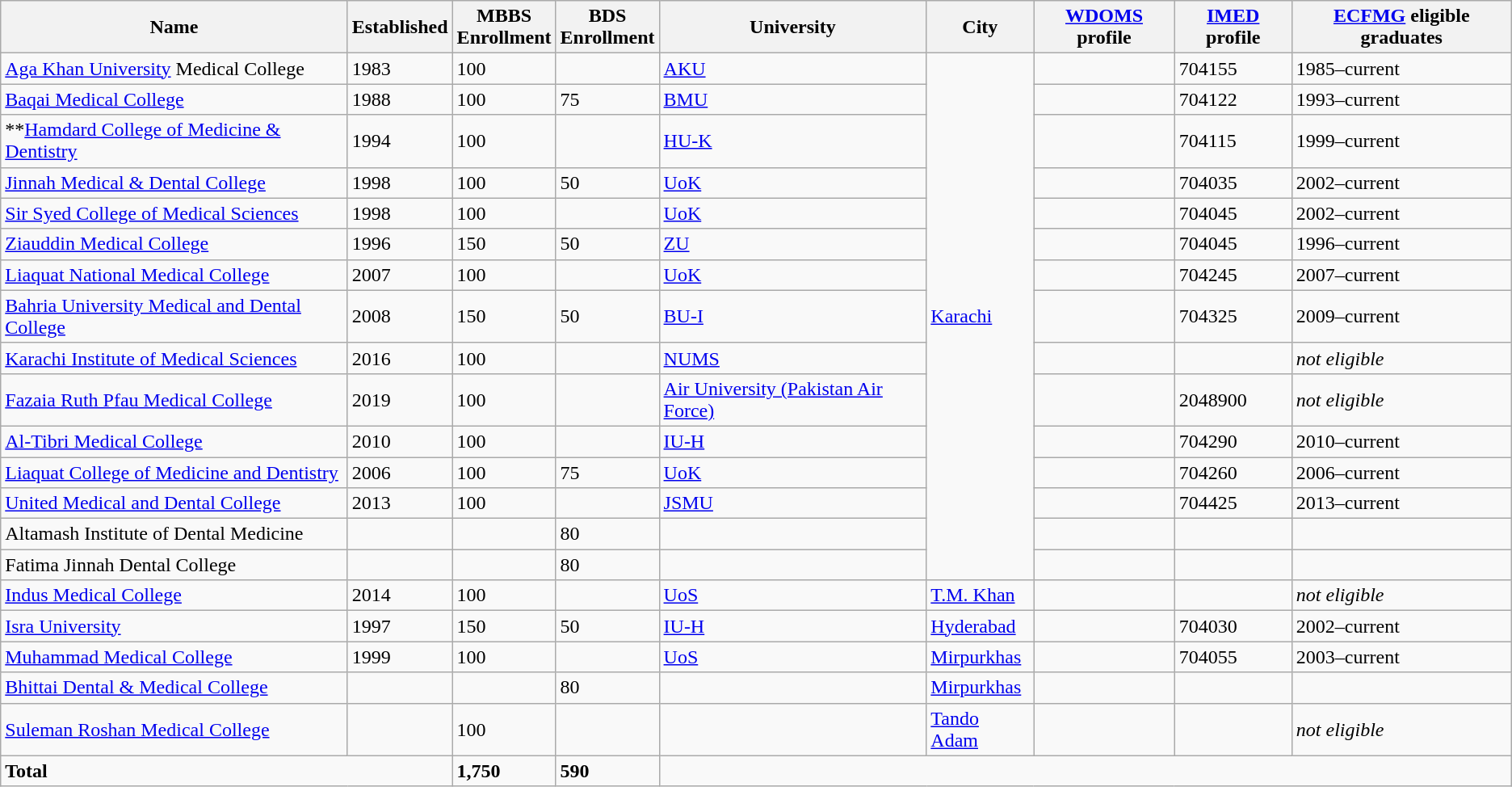<table class="wikitable sortable static-row-numbers static-row-header-hash">
<tr>
<th>Name</th>
<th>Established</th>
<th>MBBS<br>Enrollment</th>
<th>BDS<br>Enrollment</th>
<th>University</th>
<th>City</th>
<th><a href='#'>WDOMS</a> profile</th>
<th><a href='#'>IMED</a> profile</th>
<th><a href='#'>ECFMG</a> eligible graduates</th>
</tr>
<tr>
<td><a href='#'>Aga Khan University</a> Medical College</td>
<td>1983</td>
<td>100</td>
<td></td>
<td><a href='#'>AKU</a></td>
<td rowspan="15"><a href='#'>Karachi</a></td>
<td></td>
<td>704155</td>
<td>1985–current</td>
</tr>
<tr>
<td><a href='#'>Baqai Medical College</a></td>
<td>1988</td>
<td>100</td>
<td>75</td>
<td><a href='#'>BMU</a></td>
<td></td>
<td>704122</td>
<td>1993–current</td>
</tr>
<tr>
<td>**<a href='#'>Hamdard College of Medicine & Dentistry</a></td>
<td>1994</td>
<td>100</td>
<td></td>
<td><a href='#'>HU-K</a></td>
<td></td>
<td>704115</td>
<td>1999–current</td>
</tr>
<tr>
<td><a href='#'>Jinnah Medical & Dental College</a></td>
<td>1998</td>
<td>100</td>
<td>50</td>
<td><a href='#'>UoK</a></td>
<td></td>
<td>704035</td>
<td>2002–current</td>
</tr>
<tr>
<td><a href='#'>Sir Syed College of Medical Sciences</a></td>
<td>1998</td>
<td>100</td>
<td></td>
<td><a href='#'>UoK</a></td>
<td></td>
<td>704045</td>
<td>2002–current</td>
</tr>
<tr>
<td><a href='#'>Ziauddin Medical College</a></td>
<td>1996</td>
<td>150</td>
<td>50</td>
<td><a href='#'>ZU</a></td>
<td></td>
<td>704045</td>
<td>1996–current</td>
</tr>
<tr>
<td><a href='#'>Liaquat National Medical College</a></td>
<td>2007</td>
<td>100</td>
<td></td>
<td><a href='#'>UoK</a></td>
<td></td>
<td>704245</td>
<td>2007–current</td>
</tr>
<tr>
<td><a href='#'>Bahria University Medical and Dental College</a></td>
<td>2008</td>
<td>150</td>
<td>50</td>
<td><a href='#'>BU-I</a></td>
<td></td>
<td>704325</td>
<td>2009–current</td>
</tr>
<tr>
<td><a href='#'>Karachi Institute of Medical Sciences</a></td>
<td>2016</td>
<td>100</td>
<td></td>
<td><a href='#'>NUMS</a></td>
<td></td>
<td></td>
<td><em>not eligible</em></td>
</tr>
<tr>
<td><a href='#'>Fazaia Ruth Pfau Medical College</a></td>
<td>2019</td>
<td>100</td>
<td></td>
<td><a href='#'>Air University (Pakistan Air Force)</a></td>
<td></td>
<td>2048900</td>
<td><em>not eligible</em></td>
</tr>
<tr>
<td><a href='#'>Al-Tibri Medical College</a></td>
<td>2010</td>
<td>100</td>
<td></td>
<td><a href='#'>IU-H</a></td>
<td></td>
<td>704290</td>
<td>2010–current</td>
</tr>
<tr>
<td><a href='#'>Liaquat College of Medicine and Dentistry</a></td>
<td>2006</td>
<td>100</td>
<td>75</td>
<td><a href='#'>UoK</a></td>
<td></td>
<td>704260</td>
<td>2006–current</td>
</tr>
<tr>
<td><a href='#'>United Medical and Dental College</a></td>
<td>2013</td>
<td>100</td>
<td></td>
<td><a href='#'>JSMU</a></td>
<td></td>
<td>704425</td>
<td>2013–current</td>
</tr>
<tr>
<td>Altamash Institute of Dental Medicine</td>
<td></td>
<td></td>
<td>80</td>
<td></td>
<td></td>
<td></td>
<td></td>
</tr>
<tr>
<td>Fatima Jinnah Dental College</td>
<td></td>
<td></td>
<td>80</td>
<td></td>
<td></td>
<td></td>
<td></td>
</tr>
<tr>
<td><a href='#'>Indus Medical College</a></td>
<td>2014</td>
<td>100</td>
<td></td>
<td><a href='#'>UoS</a></td>
<td><a href='#'>T.M. Khan</a></td>
<td></td>
<td></td>
<td><em>not eligible</em></td>
</tr>
<tr>
<td><a href='#'>Isra University</a></td>
<td>1997</td>
<td>150</td>
<td>50</td>
<td><a href='#'>IU-H</a></td>
<td><a href='#'>Hyderabad</a></td>
<td></td>
<td>704030</td>
<td>2002–current</td>
</tr>
<tr>
<td><a href='#'>Muhammad Medical College</a></td>
<td>1999</td>
<td>100</td>
<td></td>
<td><a href='#'>UoS</a></td>
<td><a href='#'>Mirpurkhas</a></td>
<td></td>
<td>704055</td>
<td>2003–current</td>
</tr>
<tr>
<td><a href='#'>Bhittai Dental & Medical College</a></td>
<td></td>
<td></td>
<td>80</td>
<td></td>
<td><a href='#'>Mirpurkhas</a></td>
<td></td>
<td></td>
<td></td>
</tr>
<tr>
<td><a href='#'>Suleman Roshan Medical College</a></td>
<td></td>
<td>100</td>
<td></td>
<td></td>
<td><a href='#'>Tando Adam</a></td>
<td></td>
<td></td>
<td><em>not eligible</em></td>
</tr>
<tr>
<td colspan="2"><strong>Total</strong></td>
<td><strong>1,750</strong></td>
<td><strong>590</strong></td>
<td colspan="5"></td>
</tr>
</table>
